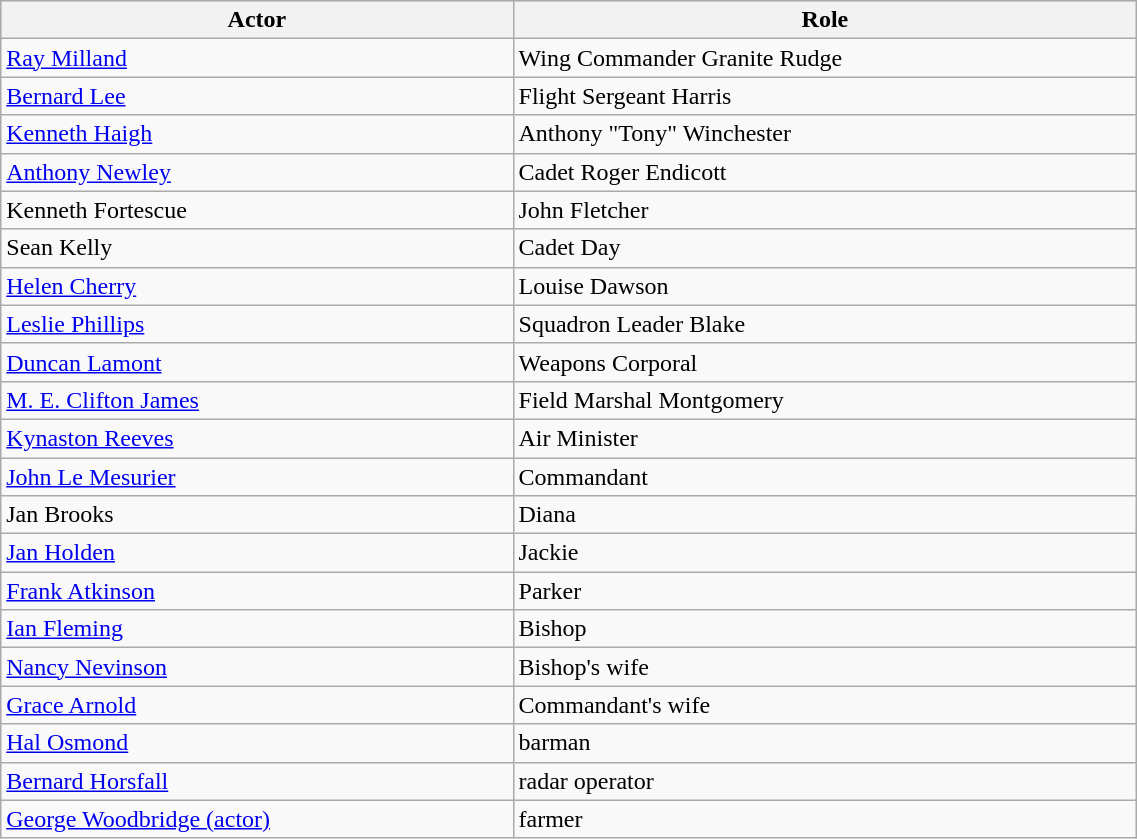<table class="wikitable" width="60%">
<tr bgcolor="#CCCCCC">
<th>Actor</th>
<th>Role</th>
</tr>
<tr>
<td><a href='#'>Ray Milland</a></td>
<td>Wing Commander Granite Rudge</td>
</tr>
<tr>
<td><a href='#'>Bernard Lee</a></td>
<td>Flight Sergeant Harris</td>
</tr>
<tr>
<td><a href='#'>Kenneth Haigh</a></td>
<td>Anthony "Tony" Winchester</td>
</tr>
<tr>
<td><a href='#'>Anthony Newley</a></td>
<td>Cadet Roger Endicott</td>
</tr>
<tr>
<td>Kenneth Fortescue</td>
<td>John Fletcher</td>
</tr>
<tr>
<td>Sean Kelly</td>
<td>Cadet Day</td>
</tr>
<tr>
<td><a href='#'>Helen Cherry</a></td>
<td>Louise Dawson</td>
</tr>
<tr>
<td><a href='#'>Leslie Phillips</a></td>
<td>Squadron Leader Blake</td>
</tr>
<tr>
<td><a href='#'>Duncan Lamont</a></td>
<td>Weapons Corporal</td>
</tr>
<tr>
<td><a href='#'>M. E. Clifton James</a></td>
<td>Field Marshal Montgomery</td>
</tr>
<tr>
<td><a href='#'>Kynaston Reeves</a></td>
<td>Air Minister</td>
</tr>
<tr>
<td><a href='#'>John Le Mesurier</a></td>
<td>Commandant</td>
</tr>
<tr>
<td>Jan Brooks</td>
<td>Diana</td>
</tr>
<tr>
<td><a href='#'>Jan Holden</a></td>
<td>Jackie</td>
</tr>
<tr>
<td><a href='#'>Frank Atkinson</a></td>
<td>Parker</td>
</tr>
<tr>
<td><a href='#'>Ian Fleming</a></td>
<td>Bishop</td>
</tr>
<tr>
<td><a href='#'>Nancy Nevinson</a></td>
<td>Bishop's wife</td>
</tr>
<tr>
<td><a href='#'>Grace Arnold</a></td>
<td>Commandant's wife</td>
</tr>
<tr>
<td><a href='#'>Hal Osmond</a></td>
<td>barman</td>
</tr>
<tr>
<td><a href='#'>Bernard Horsfall</a></td>
<td>radar operator</td>
</tr>
<tr>
<td><a href='#'>George Woodbridge (actor)</a></td>
<td>farmer</td>
</tr>
</table>
